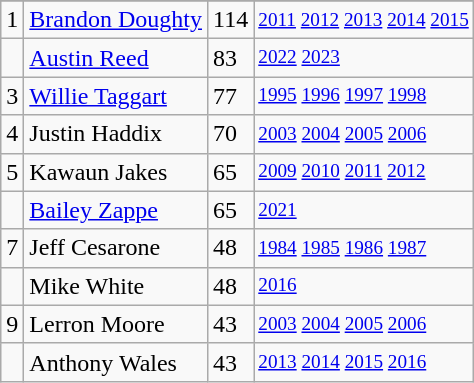<table class="wikitable">
<tr>
</tr>
<tr>
<td>1</td>
<td><a href='#'>Brandon Doughty</a></td>
<td><abbr>114</abbr></td>
<td style="font-size:80%;"><a href='#'>2011</a> <a href='#'>2012</a> <a href='#'>2013</a> <a href='#'>2014</a> <a href='#'>2015</a></td>
</tr>
<tr>
<td></td>
<td><a href='#'>Austin Reed</a></td>
<td><abbr>83</abbr></td>
<td style="font-size:80%;"><a href='#'>2022</a> <a href='#'>2023</a></td>
</tr>
<tr>
<td>3</td>
<td><a href='#'>Willie Taggart</a></td>
<td><abbr>77</abbr></td>
<td style="font-size:80%;"><a href='#'>1995</a> <a href='#'>1996</a> <a href='#'>1997</a> <a href='#'>1998</a></td>
</tr>
<tr>
<td>4</td>
<td>Justin Haddix</td>
<td><abbr>70</abbr></td>
<td style="font-size:80%;"><a href='#'>2003</a> <a href='#'>2004</a> <a href='#'>2005</a> <a href='#'>2006</a></td>
</tr>
<tr>
<td>5</td>
<td>Kawaun Jakes</td>
<td><abbr>65</abbr></td>
<td style="font-size:80%;"><a href='#'>2009</a> <a href='#'>2010</a> <a href='#'>2011</a> <a href='#'>2012</a></td>
</tr>
<tr>
<td></td>
<td><a href='#'>Bailey Zappe</a></td>
<td><abbr>65</abbr></td>
<td style="font-size:80%;"><a href='#'>2021</a></td>
</tr>
<tr>
<td>7</td>
<td>Jeff Cesarone</td>
<td><abbr>48</abbr></td>
<td style="font-size:80%;"><a href='#'>1984</a> <a href='#'>1985</a> <a href='#'>1986</a> <a href='#'>1987</a></td>
</tr>
<tr>
<td></td>
<td>Mike White</td>
<td><abbr>48</abbr></td>
<td style="font-size:80%;"><a href='#'>2016</a></td>
</tr>
<tr>
<td>9</td>
<td>Lerron Moore</td>
<td><abbr>43</abbr></td>
<td style="font-size:80%;"><a href='#'>2003</a> <a href='#'>2004</a> <a href='#'>2005</a> <a href='#'>2006</a></td>
</tr>
<tr>
<td></td>
<td>Anthony Wales</td>
<td><abbr>43</abbr></td>
<td style="font-size:80%;"><a href='#'>2013</a> <a href='#'>2014</a> <a href='#'>2015</a> <a href='#'>2016</a></td>
</tr>
</table>
